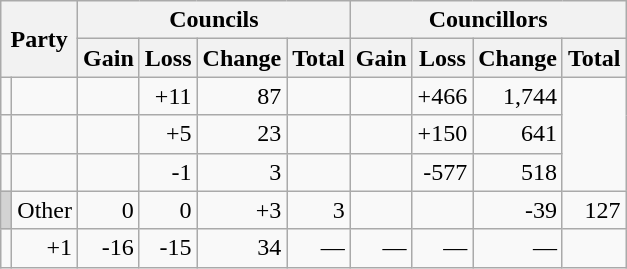<table class="wikitable">
<tr>
<th colspan="2" rowspan="2">Party</th>
<th colspan="4">Councils</th>
<th colspan="4">Councillors</th>
</tr>
<tr>
<th valign="top">Gain</th>
<th valign="top">Loss</th>
<th valign="top">Change</th>
<th style="text-align: right;" valign="top">Total</th>
<th valign="top">Gain</th>
<th valign="top">Loss</th>
<th style="text-align: right;" valign="top">Change</th>
<th style="text-align: right;" valign="top">Total</th>
</tr>
<tr>
<td></td>
<td align="right"></td>
<td align="right"></td>
<td align="right">+11</td>
<td align="right">87</td>
<td align="right"></td>
<td align="right"></td>
<td align="right">+466</td>
<td align="right">1,744</td>
</tr>
<tr>
<td></td>
<td align="right"></td>
<td align="right"></td>
<td align="right">+5</td>
<td align="right">23</td>
<td align="right"></td>
<td align="right"></td>
<td align="right">+150</td>
<td align="right">641</td>
</tr>
<tr>
<td></td>
<td align="right"></td>
<td align="right"></td>
<td align="right">-1</td>
<td align="right">3</td>
<td align="right"></td>
<td align="right"></td>
<td align="right">-577</td>
<td align="right">518</td>
</tr>
<tr>
<td bgcolor="#d3d3d3"></td>
<td>Other</td>
<td align="right">0</td>
<td align="right">0</td>
<td align="right">+3</td>
<td align="right">3</td>
<td align="right"></td>
<td align="right"></td>
<td align="right">-39</td>
<td align="right">127</td>
</tr>
<tr>
<td></td>
<td align="right">+1</td>
<td align="right">-16</td>
<td align="right">-15</td>
<td align="right">34</td>
<td align="right">—</td>
<td align="right">—</td>
<td align="right">—</td>
<td align="right">—</td>
</tr>
</table>
